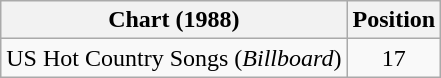<table class="wikitable">
<tr>
<th>Chart (1988)</th>
<th>Position</th>
</tr>
<tr>
<td>US Hot Country Songs (<em>Billboard</em>)</td>
<td align="center">17</td>
</tr>
</table>
